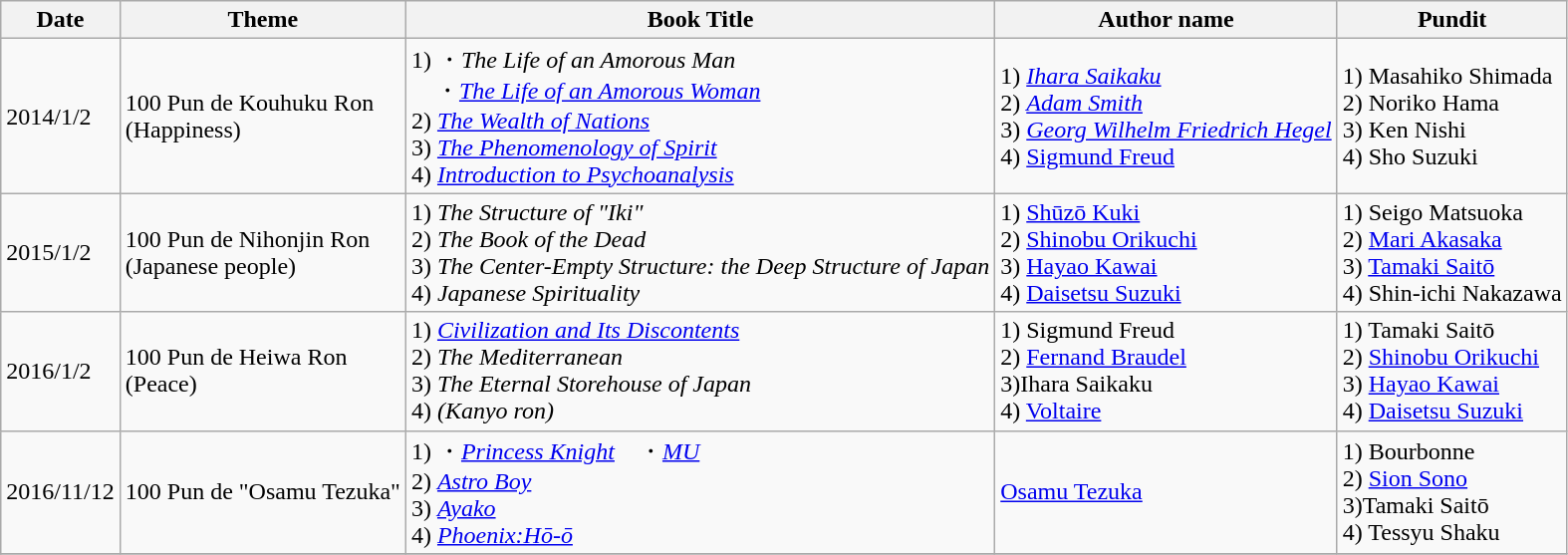<table class="wikitable mw-collapsible mw-collapsed" style="min-width:50em">
<tr>
<th>Date</th>
<th>Theme</th>
<th>Book Title</th>
<th>Author name</th>
<th>Pundit</th>
</tr>
<tr>
<td>2014/1/2</td>
<td>100 Pun de Kouhuku Ron<br>(Happiness)</td>
<td>1) ・<em>The Life of an Amorous Man</em> <br>　・<em><a href='#'>The Life of an Amorous Woman</a></em> <br>2) <em><a href='#'>The Wealth of Nations</a></em> <br>3) <em><a href='#'>The Phenomenology of Spirit</a></em> <br>4) <em><a href='#'>Introduction to Psychoanalysis</a></em></td>
<td>1) <em><a href='#'>Ihara Saikaku</a></em> <br>2) <em><a href='#'>Adam Smith</a></em> <br>3) <em><a href='#'>Georg Wilhelm Friedrich Hegel</a></em> <br>4) <a href='#'>Sigmund Freud</a></td>
<td>1) Masahiko Shimada <br>2) Noriko Hama <br>3) Ken Nishi <br>4) Sho Suzuki</td>
</tr>
<tr>
<td>2015/1/2</td>
<td>100 Pun de Nihonjin Ron<br>(Japanese people)</td>
<td>1) <em>The Structure of "Iki"</em> <br>2) <em>The Book of the Dead</em> <br>3) <em>The Center-Empty Structure: the Deep Structure of Japan</em> <br>4) <em>Japanese Spirituality</em></td>
<td>1) <a href='#'>Shūzō Kuki</a> <br>2) <a href='#'>Shinobu Orikuchi</a> <br>3) <a href='#'>Hayao Kawai</a> <br>4) <a href='#'>Daisetsu Suzuki</a></td>
<td>1) Seigo Matsuoka <br>2) <a href='#'>Mari Akasaka</a> <br>3) <a href='#'>Tamaki Saitō</a> <br>4) Shin-ichi Nakazawa</td>
</tr>
<tr>
<td>2016/1/2</td>
<td>100 Pun de Heiwa Ron<br>(Peace)</td>
<td>1) <em><a href='#'>Civilization and Its Discontents</a></em> <br>2) <em>The Mediterranean</em> <br>3) <em>The Eternal Storehouse of Japan</em> <br>4) <em>(Kanyo ron)</em></td>
<td>1) Sigmund Freud <br>2) <a href='#'>Fernand Braudel</a> <br>3)Ihara Saikaku <br>4) <a href='#'>Voltaire</a></td>
<td>1) Tamaki Saitō <br>2) <a href='#'>Shinobu Orikuchi</a> <br>3) <a href='#'>Hayao Kawai</a> <br>4) <a href='#'>Daisetsu Suzuki</a></td>
</tr>
<tr>
<td>2016/11/12</td>
<td>100 Pun de "Osamu Tezuka"</td>
<td>1) ・<em><a href='#'>Princess Knight</a></em>　・<em><a href='#'>MU</a></em> <br>2) <em><a href='#'>Astro Boy</a></em> <br>3) <em><a href='#'>Ayako</a></em> <br>4) <em><a href='#'>Phoenix:Hō-ō</a></em></td>
<td><a href='#'>Osamu Tezuka</a></td>
<td>1) Bourbonne <br>2) <a href='#'>Sion Sono</a> <br>3)Tamaki Saitō <br>4) Tessyu Shaku</td>
</tr>
<tr>
</tr>
</table>
